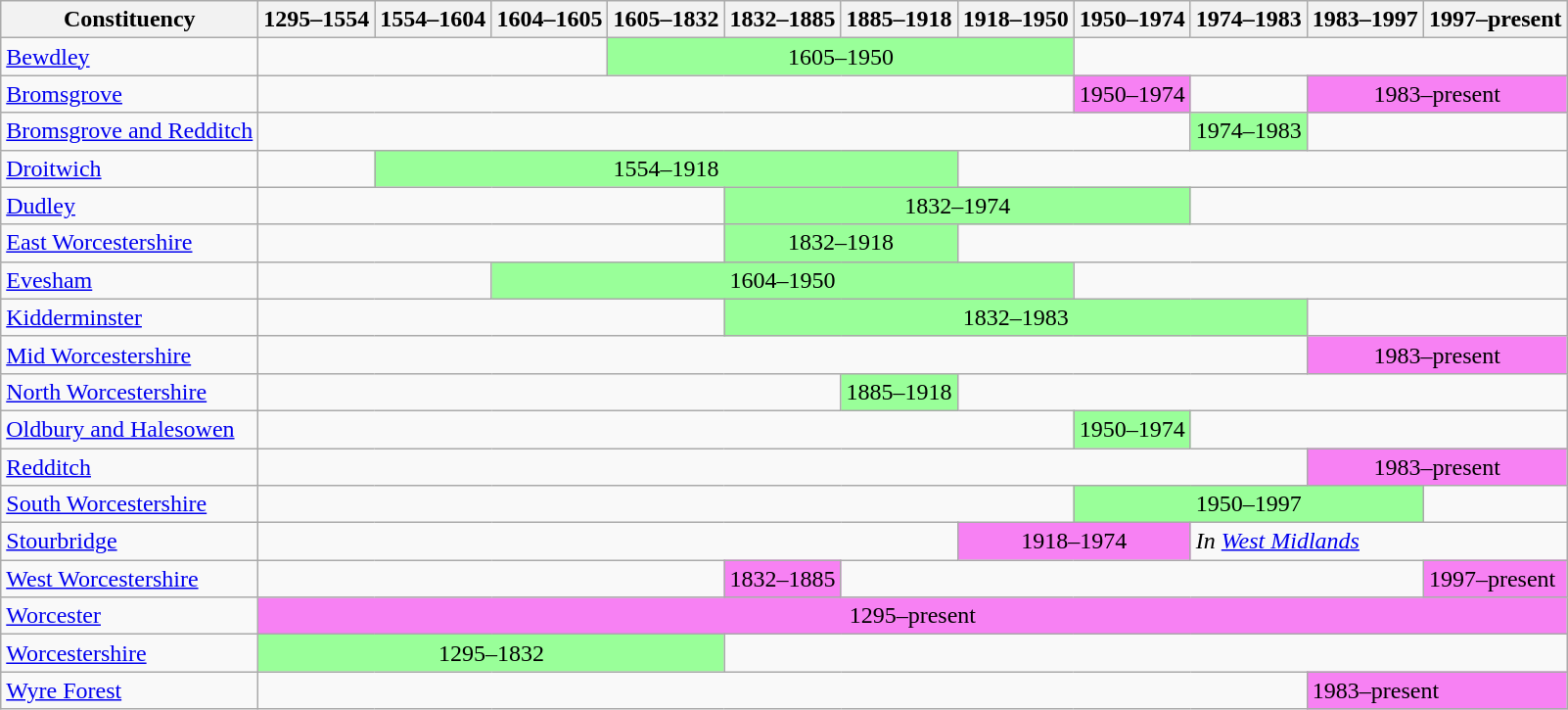<table class="wikitable">
<tr>
<th>Constituency</th>
<th>1295–1554</th>
<th>1554–1604</th>
<th>1604–1605</th>
<th>1605–1832</th>
<th>1832–1885</th>
<th>1885–1918</th>
<th>1918–1950</th>
<th>1950–1974</th>
<th>1974–1983</th>
<th>1983–1997</th>
<th>1997–present</th>
</tr>
<tr>
<td><a href='#'>Bewdley</a></td>
<td colspan=3></td>
<td align="center" bgcolor="#99ff99" colspan=4>1605–1950</td>
<td colspan=4></td>
</tr>
<tr>
<td><a href='#'>Bromsgrove</a></td>
<td colspan=7></td>
<td bgcolor="#f781f3">1950–1974</td>
<td></td>
<td align="center" bgcolor="#f781f3" colspan=2>1983–present</td>
</tr>
<tr>
<td><a href='#'>Bromsgrove and Redditch</a></td>
<td colspan=8></td>
<td bgcolor="#99ff99">1974–1983</td>
<td colspan=2></td>
</tr>
<tr>
<td><a href='#'>Droitwich</a></td>
<td></td>
<td align="center" bgcolor="#99ff99" colspan=5>1554–1918</td>
<td colspan=5></td>
</tr>
<tr>
<td><a href='#'>Dudley</a></td>
<td colspan=4></td>
<td align="center" bgcolor="#99ff99" colspan=4>1832–1974</td>
<td colspan=3></td>
</tr>
<tr>
<td><a href='#'>East Worcestershire</a></td>
<td colspan=4></td>
<td align="center" bgcolor="#99ff99" colspan=2>1832–1918</td>
<td colspan=5></td>
</tr>
<tr>
<td><a href='#'>Evesham</a></td>
<td colspan=2></td>
<td align="center" bgcolor="#99ff99" colspan=5>1604–1950</td>
<td colspan=4></td>
</tr>
<tr>
<td><a href='#'>Kidderminster</a></td>
<td colspan=4></td>
<td align="center" bgcolor="#99ff99" colspan=5>1832–1983</td>
<td colspan=2></td>
</tr>
<tr>
<td><a href='#'>Mid Worcestershire</a></td>
<td colspan=9></td>
<td align="center" bgcolor="#f781f3" colspan=2>1983–present</td>
</tr>
<tr>
<td><a href='#'>North Worcestershire</a></td>
<td colspan=5></td>
<td bgcolor="#99ff99">1885–1918</td>
<td colspan=5></td>
</tr>
<tr>
<td><a href='#'>Oldbury and Halesowen</a></td>
<td colspan=7></td>
<td bgcolor="#99ff99">1950–1974</td>
<td colspan=3></td>
</tr>
<tr>
<td><a href='#'>Redditch</a></td>
<td colspan=9></td>
<td align="center" bgcolor="#f781f3" colspan=2>1983–present</td>
</tr>
<tr>
<td><a href='#'>South Worcestershire</a></td>
<td colspan=7></td>
<td align="center" bgcolor="#99ff99" colspan=3>1950–1997</td>
<td></td>
</tr>
<tr>
<td><a href='#'>Stourbridge</a></td>
<td colspan=6></td>
<td align="center" bgcolor="#f781f3" colspan=2>1918–1974</td>
<td colspan=3><em>In <a href='#'>West Midlands</a></em></td>
</tr>
<tr>
<td><a href='#'>West Worcestershire</a></td>
<td colspan=4></td>
<td bgcolor="#f781f3">1832–1885</td>
<td colspan=5></td>
<td bgcolor="#f781f3">1997–present</td>
</tr>
<tr>
<td><a href='#'>Worcester</a></td>
<td align="center" bgcolor="#f781f3" colspan=11>1295–present</td>
</tr>
<tr>
<td><a href='#'>Worcestershire</a></td>
<td align="center" bgcolor="#99ff99" colspan=4>1295–1832</td>
<td colspan=7></td>
</tr>
<tr>
<td><a href='#'>Wyre Forest</a></td>
<td colspan=9></td>
<td bgcolor="#f781f3" colspan=2>1983–present</td>
</tr>
</table>
